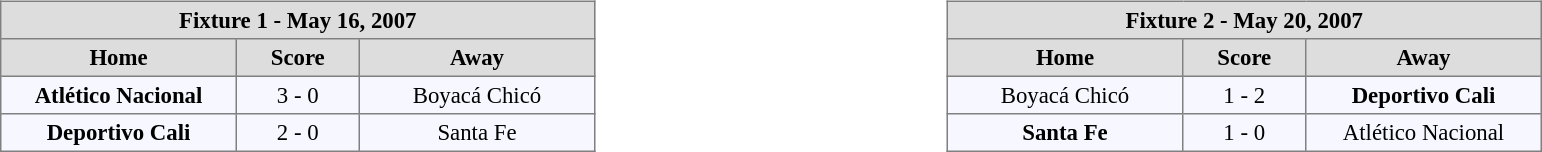<table width=100%>
<tr>
<td valign=top width=50% align=left><br><table align=center bgcolor="#f7f8ff" cellpadding="3" cellspacing="0" border="1" style="font-size: 95%; border: gray solid 1px; border-collapse: collapse;">
<tr align=center bgcolor=#DDDDDD style="color:black;">
<th colspan=3 align=center>Fixture 1 - May 16, 2007</th>
</tr>
<tr align=center bgcolor=#DDDDDD style="color:black;">
<th width="150">Home</th>
<th width="75">Score</th>
<th width="150">Away</th>
</tr>
<tr align=center>
<td><strong>Atlético Nacional</strong></td>
<td>3 - 0</td>
<td>Boyacá Chicó</td>
</tr>
<tr align=center>
<td><strong>Deportivo Cali</strong></td>
<td>2 - 0</td>
<td>Santa Fe</td>
</tr>
</table>
</td>
<td valign=top width=50% align=left><br><table align=center bgcolor="#f7f8ff" cellpadding="3" cellspacing="0" border="1" style="font-size: 95%; border: gray solid 1px; border-collapse: collapse;">
<tr align=center bgcolor=#DDDDDD style="color:black;">
<th colspan=3 align=center>Fixture 2 - May 20, 2007</th>
</tr>
<tr align=center bgcolor=#DDDDDD style="color:black;">
<th width="150">Home</th>
<th width="75">Score</th>
<th width="150">Away</th>
</tr>
<tr align=center>
<td>Boyacá Chicó</td>
<td>1 - 2</td>
<td><strong>Deportivo Cali</strong></td>
</tr>
<tr align=center>
<td><strong>Santa Fe</strong></td>
<td>1 - 0</td>
<td>Atlético Nacional</td>
</tr>
</table>
</td>
</tr>
</table>
